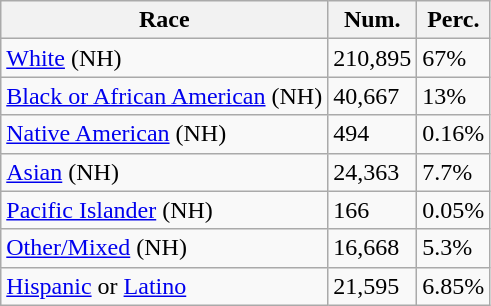<table class="wikitable">
<tr>
<th>Race</th>
<th>Num.</th>
<th>Perc.</th>
</tr>
<tr>
<td><a href='#'>White</a> (NH)</td>
<td>210,895</td>
<td>67%</td>
</tr>
<tr>
<td><a href='#'>Black or African American</a> (NH)</td>
<td>40,667</td>
<td>13%</td>
</tr>
<tr>
<td><a href='#'>Native American</a> (NH)</td>
<td>494</td>
<td>0.16%</td>
</tr>
<tr>
<td><a href='#'>Asian</a> (NH)</td>
<td>24,363</td>
<td>7.7%</td>
</tr>
<tr>
<td><a href='#'>Pacific Islander</a> (NH)</td>
<td>166</td>
<td>0.05%</td>
</tr>
<tr>
<td><a href='#'>Other/Mixed</a> (NH)</td>
<td>16,668</td>
<td>5.3%</td>
</tr>
<tr>
<td><a href='#'>Hispanic</a> or <a href='#'>Latino</a></td>
<td>21,595</td>
<td>6.85%</td>
</tr>
</table>
